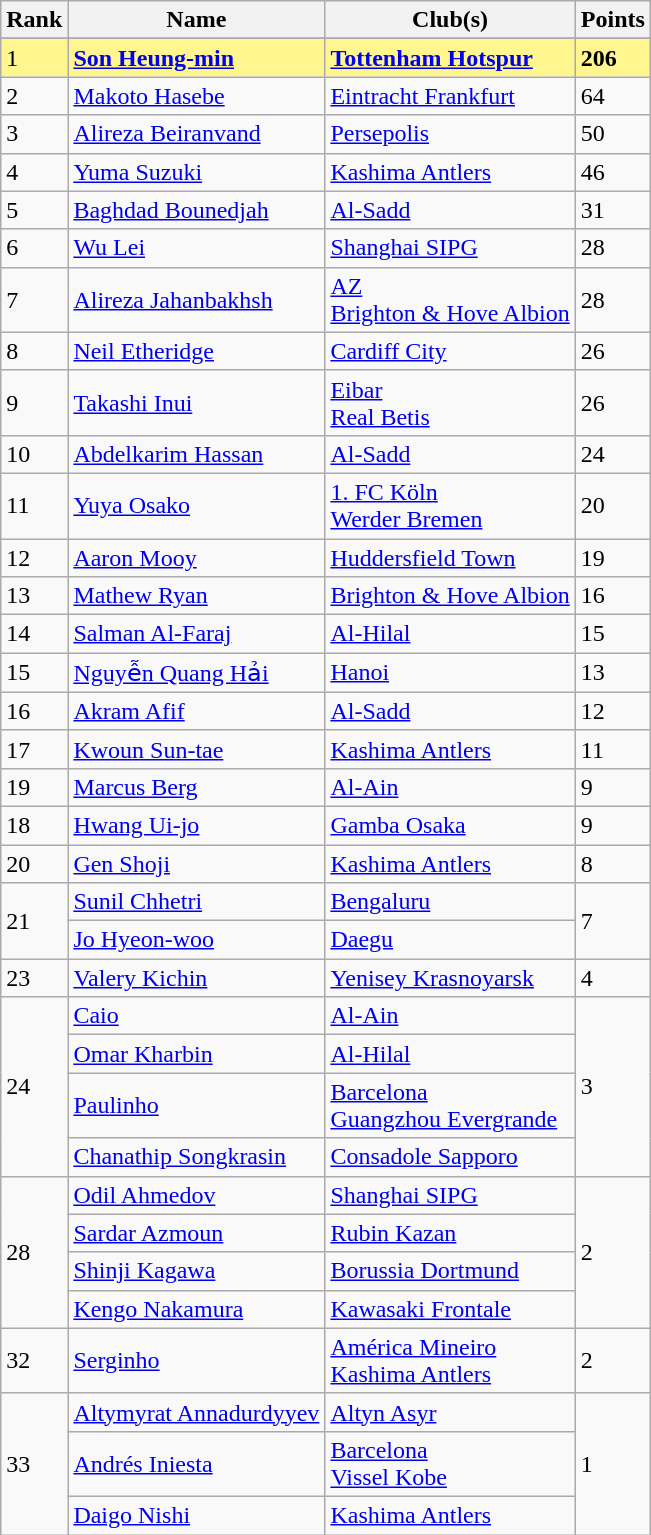<table class="wikitable">
<tr>
<th>Rank</th>
<th>Name</th>
<th>Club(s)</th>
<th>Points</th>
</tr>
<tr>
</tr>
<tr bgcolor="#FFF68F">
<td>1</td>
<td> <strong><a href='#'>Son Heung-min</a></strong></td>
<td> <strong><a href='#'>Tottenham Hotspur</a></strong></td>
<td><strong>206</strong></td>
</tr>
<tr>
<td>2</td>
<td> <a href='#'>Makoto Hasebe</a></td>
<td> <a href='#'>Eintracht Frankfurt</a></td>
<td>64</td>
</tr>
<tr>
<td>3</td>
<td> <a href='#'>Alireza Beiranvand</a></td>
<td> <a href='#'>Persepolis</a></td>
<td>50</td>
</tr>
<tr>
<td>4</td>
<td> <a href='#'>Yuma Suzuki</a></td>
<td> <a href='#'>Kashima Antlers</a></td>
<td>46</td>
</tr>
<tr>
<td>5</td>
<td> <a href='#'>Baghdad Bounedjah</a></td>
<td> <a href='#'>Al-Sadd</a></td>
<td>31</td>
</tr>
<tr>
<td>6</td>
<td> <a href='#'>Wu Lei</a></td>
<td> <a href='#'>Shanghai SIPG</a></td>
<td>28</td>
</tr>
<tr>
<td>7</td>
<td> <a href='#'>Alireza Jahanbakhsh</a></td>
<td> <a href='#'>AZ</a><br> <a href='#'>Brighton & Hove Albion</a></td>
<td>28</td>
</tr>
<tr>
<td>8</td>
<td> <a href='#'>Neil Etheridge</a></td>
<td> <a href='#'>Cardiff City</a></td>
<td>26</td>
</tr>
<tr>
<td>9</td>
<td> <a href='#'>Takashi Inui</a></td>
<td> <a href='#'>Eibar</a><br> <a href='#'>Real Betis</a></td>
<td>26</td>
</tr>
<tr>
<td>10</td>
<td> <a href='#'>Abdelkarim Hassan</a></td>
<td> <a href='#'>Al-Sadd</a></td>
<td>24</td>
</tr>
<tr>
<td>11</td>
<td> <a href='#'>Yuya Osako</a></td>
<td> <a href='#'>1. FC Köln</a><br> <a href='#'>Werder Bremen</a></td>
<td>20</td>
</tr>
<tr>
<td>12</td>
<td> <a href='#'>Aaron Mooy</a></td>
<td> <a href='#'>Huddersfield Town</a></td>
<td>19</td>
</tr>
<tr>
<td>13</td>
<td> <a href='#'>Mathew Ryan</a></td>
<td> <a href='#'>Brighton & Hove Albion</a></td>
<td>16</td>
</tr>
<tr>
<td>14</td>
<td> <a href='#'>Salman Al-Faraj</a></td>
<td> <a href='#'>Al-Hilal</a></td>
<td>15</td>
</tr>
<tr>
<td>15</td>
<td> <a href='#'>Nguyễn Quang Hải</a></td>
<td> <a href='#'>Hanoi</a></td>
<td>13</td>
</tr>
<tr>
<td>16</td>
<td> <a href='#'>Akram Afif</a></td>
<td> <a href='#'>Al-Sadd</a></td>
<td>12</td>
</tr>
<tr>
<td>17</td>
<td> <a href='#'>Kwoun Sun-tae</a></td>
<td>  <a href='#'>Kashima Antlers</a></td>
<td>11</td>
</tr>
<tr>
<td>19</td>
<td> <a href='#'>Marcus Berg</a></td>
<td> <a href='#'>Al-Ain</a></td>
<td>9</td>
</tr>
<tr>
<td>18</td>
<td> <a href='#'>Hwang Ui-jo</a></td>
<td>  <a href='#'>Gamba Osaka</a></td>
<td>9</td>
</tr>
<tr>
<td>20</td>
<td> <a href='#'>Gen Shoji</a></td>
<td>  <a href='#'>Kashima Antlers</a></td>
<td>8</td>
</tr>
<tr>
<td rowspan="2">21</td>
<td> <a href='#'>Sunil Chhetri</a></td>
<td> <a href='#'>Bengaluru</a></td>
<td rowspan="2">7</td>
</tr>
<tr>
<td> <a href='#'>Jo Hyeon-woo</a></td>
<td> <a href='#'>Daegu</a></td>
</tr>
<tr>
<td>23</td>
<td> <a href='#'>Valery Kichin</a></td>
<td>  <a href='#'>Yenisey Krasnoyarsk</a></td>
<td>4</td>
</tr>
<tr>
<td rowspan="4">24</td>
<td> <a href='#'>Caio</a></td>
<td> <a href='#'>Al-Ain</a></td>
<td rowspan="4">3</td>
</tr>
<tr>
<td> <a href='#'>Omar Kharbin</a></td>
<td> <a href='#'>Al-Hilal</a></td>
</tr>
<tr>
<td> <a href='#'>Paulinho</a></td>
<td> <a href='#'>Barcelona</a><br> <a href='#'>Guangzhou Evergrande</a></td>
</tr>
<tr>
<td> <a href='#'>Chanathip Songkrasin</a></td>
<td> <a href='#'>Consadole Sapporo</a></td>
</tr>
<tr>
<td rowspan="4">28</td>
<td> <a href='#'>Odil Ahmedov</a></td>
<td> <a href='#'>Shanghai SIPG</a></td>
<td rowspan="4">2</td>
</tr>
<tr>
<td> <a href='#'>Sardar Azmoun</a></td>
<td> <a href='#'>Rubin Kazan</a></td>
</tr>
<tr>
<td> <a href='#'>Shinji Kagawa</a></td>
<td> <a href='#'>Borussia Dortmund</a></td>
</tr>
<tr>
<td> <a href='#'>Kengo Nakamura</a></td>
<td> <a href='#'>Kawasaki Frontale</a></td>
</tr>
<tr>
<td>32</td>
<td> <a href='#'>Serginho</a></td>
<td> <a href='#'>América Mineiro</a><br> <a href='#'>Kashima Antlers</a></td>
<td>2</td>
</tr>
<tr>
<td rowspan="3">33</td>
<td> <a href='#'>Altymyrat Annadurdyyev</a></td>
<td> <a href='#'>Altyn Asyr</a></td>
<td rowspan="3">1</td>
</tr>
<tr>
<td> <a href='#'>Andrés Iniesta</a></td>
<td> <a href='#'>Barcelona</a><br> <a href='#'>Vissel Kobe</a></td>
</tr>
<tr>
<td> <a href='#'>Daigo Nishi</a></td>
<td> <a href='#'>Kashima Antlers</a></td>
</tr>
</table>
